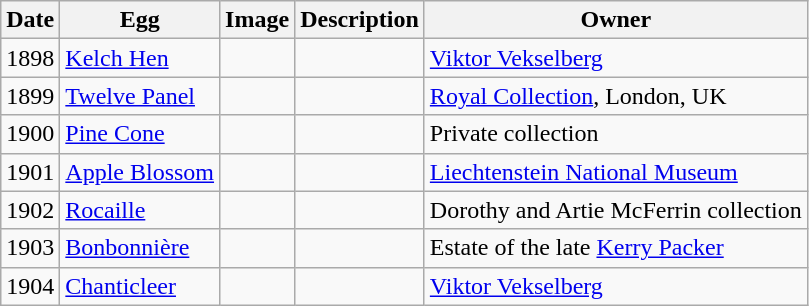<table class="wikitable sortable">
<tr>
<th>Date</th>
<th>Egg</th>
<th>Image</th>
<th>Description</th>
<th>Owner</th>
</tr>
<tr>
<td>1898</td>
<td><a href='#'>Kelch Hen</a></td>
<td></td>
<td></td>
<td><a href='#'>Viktor Vekselberg</a></td>
</tr>
<tr>
<td>1899</td>
<td><a href='#'>Twelve Panel</a></td>
<td></td>
<td></td>
<td><a href='#'>Royal Collection</a>, London, UK</td>
</tr>
<tr>
<td>1900</td>
<td><a href='#'>Pine Cone</a></td>
<td></td>
<td></td>
<td>Private collection</td>
</tr>
<tr>
<td>1901</td>
<td><a href='#'>Apple Blossom</a></td>
<td></td>
<td></td>
<td><a href='#'>Liechtenstein National Museum</a></td>
</tr>
<tr>
<td>1902</td>
<td><a href='#'>Rocaille</a></td>
<td></td>
<td></td>
<td>Dorothy and Artie McFerrin collection</td>
</tr>
<tr>
<td>1903</td>
<td><a href='#'>Bonbonnière</a></td>
<td></td>
<td></td>
<td>Estate of the late <a href='#'>Kerry Packer</a></td>
</tr>
<tr>
<td>1904</td>
<td><a href='#'>Chanticleer</a></td>
<td></td>
<td></td>
<td><a href='#'>Viktor Vekselberg</a></td>
</tr>
</table>
